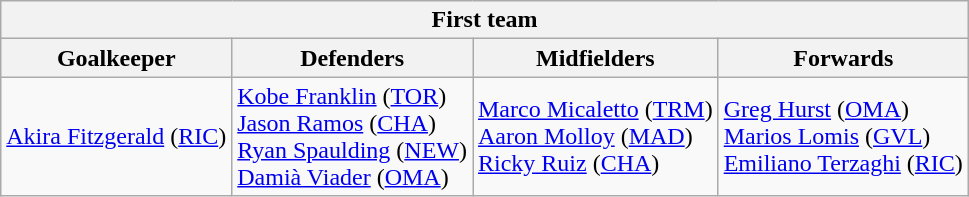<table class="wikitable">
<tr>
<th colspan="4">First team</th>
</tr>
<tr>
<th>Goalkeeper</th>
<th>Defenders</th>
<th>Midfielders</th>
<th>Forwards</th>
</tr>
<tr>
<td> <a href='#'>Akira Fitzgerald</a> (<a href='#'>RIC</a>)</td>
<td> <a href='#'>Kobe Franklin</a> (<a href='#'>TOR</a>)<br> <a href='#'>Jason Ramos</a> (<a href='#'>CHA</a>)<br> <a href='#'>Ryan Spaulding</a> (<a href='#'>NEW</a>)<br> <a href='#'>Damià Viader</a> (<a href='#'>OMA</a>)</td>
<td> <a href='#'>Marco Micaletto</a> (<a href='#'>TRM</a>)<br> <a href='#'>Aaron Molloy</a> (<a href='#'>MAD</a>)<br> <a href='#'>Ricky Ruiz</a> (<a href='#'>CHA</a>)</td>
<td> <a href='#'>Greg Hurst</a> (<a href='#'>OMA</a>)<br> <a href='#'>Marios Lomis</a> (<a href='#'>GVL</a>)<br> <a href='#'>Emiliano Terzaghi</a> (<a href='#'>RIC</a>)</td>
</tr>
</table>
